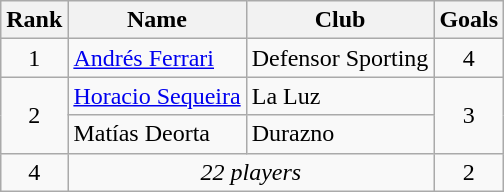<table class="wikitable" border="1">
<tr>
<th>Rank</th>
<th>Name</th>
<th>Club</th>
<th>Goals</th>
</tr>
<tr>
<td align=center>1</td>
<td> <a href='#'>Andrés Ferrari</a></td>
<td>Defensor Sporting</td>
<td align=center>4</td>
</tr>
<tr>
<td rowspan=2 align=center>2</td>
<td> <a href='#'>Horacio Sequeira</a></td>
<td>La Luz</td>
<td rowspan=2 align=center>3</td>
</tr>
<tr>
<td> Matías Deorta</td>
<td>Durazno</td>
</tr>
<tr>
<td align=center>4</td>
<td colspan=2 align=center><em>22 players</em></td>
<td align=center>2</td>
</tr>
</table>
